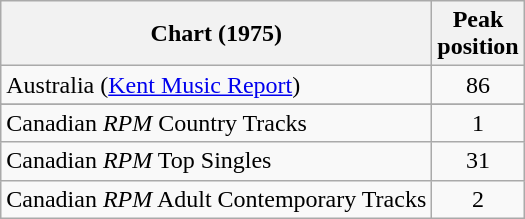<table class="wikitable sortable">
<tr>
<th>Chart (1975)</th>
<th>Peak<br>position</th>
</tr>
<tr>
<td>Australia (<a href='#'>Kent Music Report</a>)</td>
<td style="text-align:center;">86</td>
</tr>
<tr>
</tr>
<tr>
</tr>
<tr>
</tr>
<tr>
<td>Canadian <em>RPM</em> Country Tracks</td>
<td align="center">1</td>
</tr>
<tr>
<td>Canadian <em>RPM</em> Top Singles</td>
<td align="center">31</td>
</tr>
<tr>
<td>Canadian <em>RPM</em> Adult Contemporary Tracks</td>
<td align="center">2</td>
</tr>
</table>
